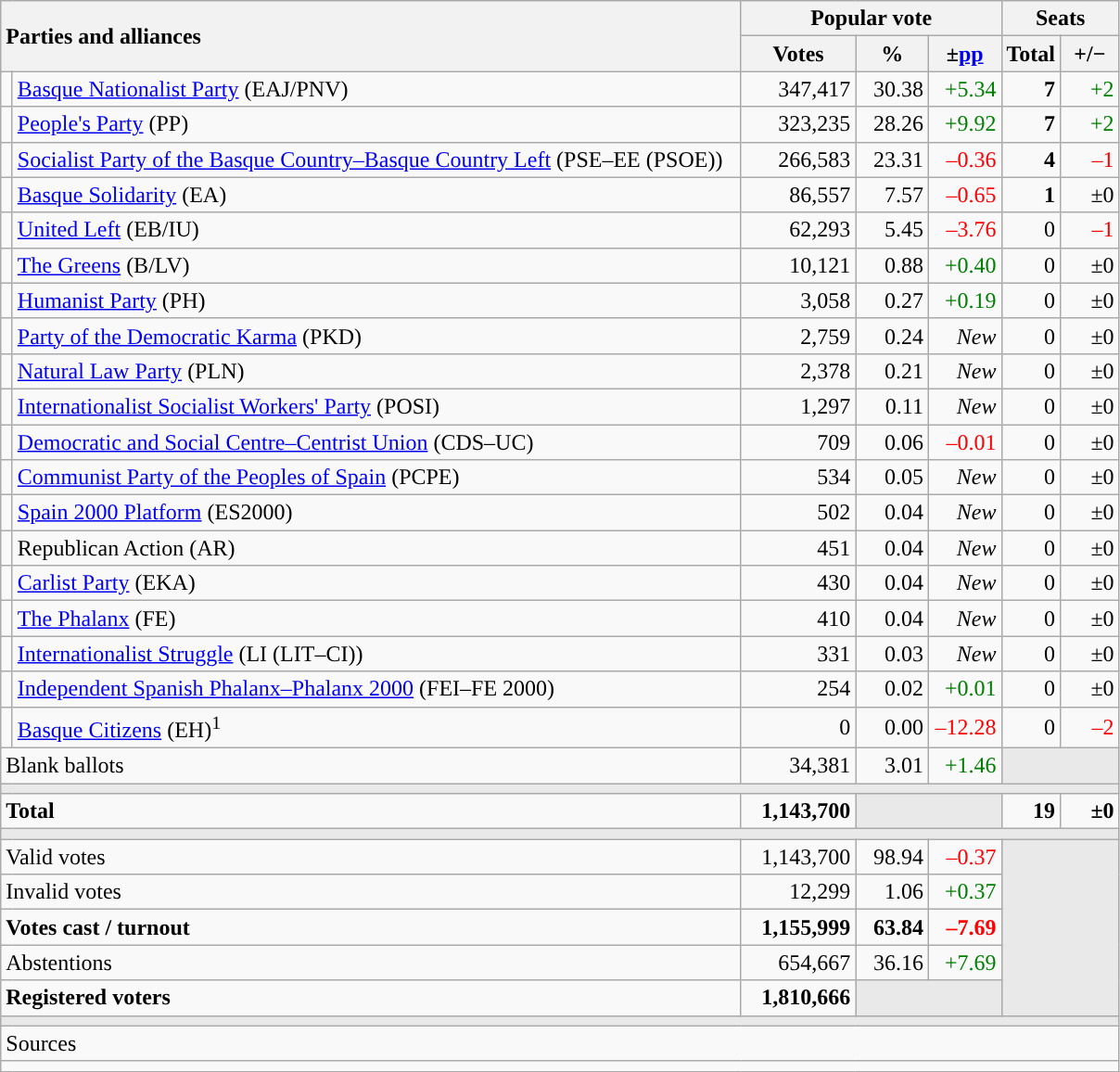<table class="wikitable" style="text-align:right;">
<tr>
<th style="text-align:left;" rowspan="2" colspan="2" width="525">Parties and alliances</th>
<th colspan="3">Popular vote</th>
<th colspan="2">Seats</th>
</tr>
<tr>
<th width="75">Votes</th>
<th width="45">%</th>
<th width="45">±<a href='#'>pp</a></th>
<th width="35">Total</th>
<th width="35">+/−</th>
</tr>
<tr>
<td width="1" style="color:inherit;background:"></td>
<td align="left"><a href='#'>Basque Nationalist Party</a> (EAJ/PNV)</td>
<td>347,417</td>
<td>30.38</td>
<td style="color:green;">+5.34</td>
<td><strong>7</strong></td>
<td style="color:green;">+2</td>
</tr>
<tr>
<td style="color:inherit;background:"></td>
<td align="left"><a href='#'>People's Party</a> (PP)</td>
<td>323,235</td>
<td>28.26</td>
<td style="color:green;">+9.92</td>
<td><strong>7</strong></td>
<td style="color:green;">+2</td>
</tr>
<tr>
<td style="color:inherit;background:"></td>
<td align="left"><a href='#'>Socialist Party of the Basque Country–Basque Country Left</a> (PSE–EE (PSOE))</td>
<td>266,583</td>
<td>23.31</td>
<td style="color:red;">–0.36</td>
<td><strong>4</strong></td>
<td style="color:red;">–1</td>
</tr>
<tr>
<td style="color:inherit;background:"></td>
<td align="left"><a href='#'>Basque Solidarity</a> (EA)</td>
<td>86,557</td>
<td>7.57</td>
<td style="color:red;">–0.65</td>
<td><strong>1</strong></td>
<td>±0</td>
</tr>
<tr>
<td style="color:inherit;background:"></td>
<td align="left"><a href='#'>United Left</a> (EB/IU)</td>
<td>62,293</td>
<td>5.45</td>
<td style="color:red;">–3.76</td>
<td>0</td>
<td style="color:red;">–1</td>
</tr>
<tr>
<td style="color:inherit;background:"></td>
<td align="left"><a href='#'>The Greens</a> (B/LV)</td>
<td>10,121</td>
<td>0.88</td>
<td style="color:green;">+0.40</td>
<td>0</td>
<td>±0</td>
</tr>
<tr>
<td style="color:inherit;background:"></td>
<td align="left"><a href='#'>Humanist Party</a> (PH)</td>
<td>3,058</td>
<td>0.27</td>
<td style="color:green;">+0.19</td>
<td>0</td>
<td>±0</td>
</tr>
<tr>
<td style="color:inherit;background:"></td>
<td align="left"><a href='#'>Party of the Democratic Karma</a> (PKD)</td>
<td>2,759</td>
<td>0.24</td>
<td><em>New</em></td>
<td>0</td>
<td>±0</td>
</tr>
<tr>
<td style="color:inherit;background:"></td>
<td align="left"><a href='#'>Natural Law Party</a> (PLN)</td>
<td>2,378</td>
<td>0.21</td>
<td><em>New</em></td>
<td>0</td>
<td>±0</td>
</tr>
<tr>
<td style="color:inherit;background:"></td>
<td align="left"><a href='#'>Internationalist Socialist Workers' Party</a> (POSI)</td>
<td>1,297</td>
<td>0.11</td>
<td><em>New</em></td>
<td>0</td>
<td>±0</td>
</tr>
<tr>
<td style="color:inherit;background:"></td>
<td align="left"><a href='#'>Democratic and Social Centre–Centrist Union</a> (CDS–UC)</td>
<td>709</td>
<td>0.06</td>
<td style="color:red;">–0.01</td>
<td>0</td>
<td>±0</td>
</tr>
<tr>
<td style="color:inherit;background:"></td>
<td align="left"><a href='#'>Communist Party of the Peoples of Spain</a> (PCPE)</td>
<td>534</td>
<td>0.05</td>
<td><em>New</em></td>
<td>0</td>
<td>±0</td>
</tr>
<tr>
<td style="color:inherit;background:"></td>
<td align="left"><a href='#'>Spain 2000 Platform</a> (ES2000)</td>
<td>502</td>
<td>0.04</td>
<td><em>New</em></td>
<td>0</td>
<td>±0</td>
</tr>
<tr>
<td style="color:inherit;background:"></td>
<td align="left">Republican Action (AR)</td>
<td>451</td>
<td>0.04</td>
<td><em>New</em></td>
<td>0</td>
<td>±0</td>
</tr>
<tr>
<td style="color:inherit;background:"></td>
<td align="left"><a href='#'>Carlist Party</a> (EKA)</td>
<td>430</td>
<td>0.04</td>
<td><em>New</em></td>
<td>0</td>
<td>±0</td>
</tr>
<tr>
<td style="color:inherit;background:"></td>
<td align="left"><a href='#'>The Phalanx</a> (FE)</td>
<td>410</td>
<td>0.04</td>
<td><em>New</em></td>
<td>0</td>
<td>±0</td>
</tr>
<tr>
<td style="color:inherit;background:"></td>
<td align="left"><a href='#'>Internationalist Struggle</a> (LI (LIT–CI))</td>
<td>331</td>
<td>0.03</td>
<td><em>New</em></td>
<td>0</td>
<td>±0</td>
</tr>
<tr>
<td style="color:inherit;background:"></td>
<td align="left"><a href='#'>Independent Spanish Phalanx–Phalanx 2000</a> (FEI–FE 2000)</td>
<td>254</td>
<td>0.02</td>
<td style="color:green;">+0.01</td>
<td>0</td>
<td>±0</td>
</tr>
<tr>
<td style="color:inherit;background:"></td>
<td align="left"><a href='#'>Basque Citizens</a> (EH)<sup>1</sup></td>
<td>0</td>
<td>0.00</td>
<td style="color:red;">–12.28</td>
<td>0</td>
<td style="color:red;">–2</td>
</tr>
<tr>
<td align="left" colspan="2">Blank ballots</td>
<td>34,381</td>
<td>3.01</td>
<td style="color:green;">+1.46</td>
<td bgcolor="#E9E9E9" colspan="2"></td>
</tr>
<tr>
<td colspan="7" bgcolor="#E9E9E9"></td>
</tr>
<tr style="font-weight:bold;">
<td align="left" colspan="2">Total</td>
<td>1,143,700</td>
<td bgcolor="#E9E9E9" colspan="2"></td>
<td>19</td>
<td>±0</td>
</tr>
<tr>
<td colspan="7" bgcolor="#E9E9E9"></td>
</tr>
<tr>
<td align="left" colspan="2">Valid votes</td>
<td>1,143,700</td>
<td>98.94</td>
<td style="color:red;">–0.37</td>
<td bgcolor="#E9E9E9" colspan="2" rowspan="5"></td>
</tr>
<tr>
<td align="left" colspan="2">Invalid votes</td>
<td>12,299</td>
<td>1.06</td>
<td style="color:green;">+0.37</td>
</tr>
<tr style="font-weight:bold;">
<td align="left" colspan="2">Votes cast / turnout</td>
<td>1,155,999</td>
<td>63.84</td>
<td style="color:red;">–7.69</td>
</tr>
<tr>
<td align="left" colspan="2">Abstentions</td>
<td>654,667</td>
<td>36.16</td>
<td style="color:green;">+7.69</td>
</tr>
<tr style="font-weight:bold;">
<td align="left" colspan="2">Registered voters</td>
<td>1,810,666</td>
<td bgcolor="#E9E9E9" colspan="2"></td>
</tr>
<tr>
<td colspan="7" bgcolor="#E9E9E9"></td>
</tr>
<tr>
<td align="left" colspan="7">Sources</td>
</tr>
<tr>
<td colspan="7" style="text-align:left; max-width:790px;"></td>
</tr>
</table>
